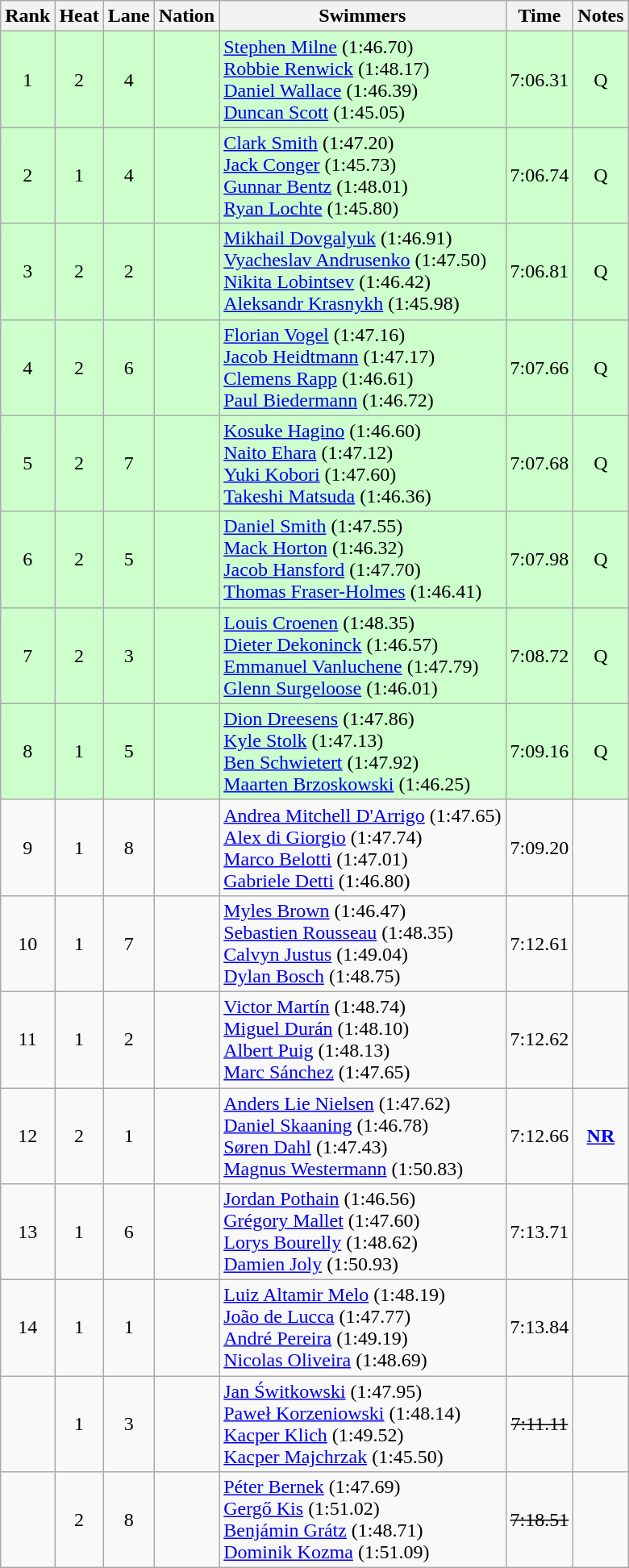<table class="wikitable sortable" style="text-align:center">
<tr>
<th>Rank</th>
<th>Heat</th>
<th>Lane</th>
<th>Nation</th>
<th>Swimmers</th>
<th>Time</th>
<th>Notes</th>
</tr>
<tr bgcolor=ccffcc>
<td>1</td>
<td>2</td>
<td>4</td>
<td align=left></td>
<td align=left><a href='#'>Stephen Milne</a> (1:46.70)<br><a href='#'>Robbie Renwick</a> (1:48.17)<br><a href='#'>Daniel Wallace</a> (1:46.39)<br><a href='#'>Duncan Scott</a> (1:45.05)</td>
<td>7:06.31</td>
<td>Q</td>
</tr>
<tr bgcolor=ccffcc>
<td>2</td>
<td>1</td>
<td>4</td>
<td align=left></td>
<td align=left><a href='#'>Clark Smith</a> (1:47.20)<br><a href='#'>Jack Conger</a> (1:45.73)<br><a href='#'>Gunnar Bentz</a> (1:48.01)<br><a href='#'>Ryan Lochte</a> (1:45.80)</td>
<td>7:06.74</td>
<td>Q</td>
</tr>
<tr bgcolor=ccffcc>
<td>3</td>
<td>2</td>
<td>2</td>
<td align=left></td>
<td align=left><a href='#'>Mikhail Dovgalyuk</a> (1:46.91)<br><a href='#'>Vyacheslav Andrusenko</a> (1:47.50)<br><a href='#'>Nikita Lobintsev</a> (1:46.42)<br><a href='#'>Aleksandr Krasnykh</a> (1:45.98)</td>
<td>7:06.81</td>
<td>Q</td>
</tr>
<tr bgcolor=ccffcc>
<td>4</td>
<td>2</td>
<td>6</td>
<td align=left></td>
<td align=left><a href='#'>Florian Vogel</a> (1:47.16)<br><a href='#'>Jacob Heidtmann</a> (1:47.17)<br><a href='#'>Clemens Rapp</a> (1:46.61)<br><a href='#'>Paul Biedermann</a> (1:46.72)</td>
<td>7:07.66</td>
<td>Q</td>
</tr>
<tr bgcolor=ccffcc>
<td>5</td>
<td>2</td>
<td>7</td>
<td align=left></td>
<td align=left><a href='#'>Kosuke Hagino</a> (1:46.60)<br><a href='#'>Naito Ehara</a> (1:47.12)<br><a href='#'>Yuki Kobori</a> (1:47.60)<br><a href='#'>Takeshi Matsuda</a> (1:46.36)</td>
<td>7:07.68</td>
<td>Q</td>
</tr>
<tr bgcolor=ccffcc>
<td>6</td>
<td>2</td>
<td>5</td>
<td align=left></td>
<td align=left><a href='#'>Daniel Smith</a> (1:47.55)<br><a href='#'>Mack Horton</a> (1:46.32)<br><a href='#'>Jacob Hansford</a> (1:47.70)<br><a href='#'>Thomas Fraser-Holmes</a> (1:46.41)</td>
<td>7:07.98</td>
<td>Q</td>
</tr>
<tr bgcolor=ccffcc>
<td>7</td>
<td>2</td>
<td>3</td>
<td align=left></td>
<td align=left><a href='#'>Louis Croenen</a> (1:48.35)<br><a href='#'>Dieter Dekoninck</a> (1:46.57)<br><a href='#'>Emmanuel Vanluchene</a> (1:47.79)<br><a href='#'>Glenn Surgeloose</a> (1:46.01)</td>
<td>7:08.72</td>
<td>Q</td>
</tr>
<tr bgcolor=ccffcc>
<td>8</td>
<td>1</td>
<td>5</td>
<td align=left></td>
<td align=left><a href='#'>Dion Dreesens</a> (1:47.86)<br><a href='#'>Kyle Stolk</a> (1:47.13)<br><a href='#'>Ben Schwietert</a> (1:47.92)<br><a href='#'>Maarten Brzoskowski</a> (1:46.25)</td>
<td>7:09.16</td>
<td>Q</td>
</tr>
<tr>
<td>9</td>
<td>1</td>
<td>8</td>
<td align=left></td>
<td align=left><a href='#'>Andrea Mitchell D'Arrigo</a> (1:47.65)<br><a href='#'>Alex di Giorgio</a> (1:47.74)<br><a href='#'>Marco Belotti</a> (1:47.01)<br><a href='#'>Gabriele Detti</a> (1:46.80)</td>
<td>7:09.20</td>
<td></td>
</tr>
<tr>
<td>10</td>
<td>1</td>
<td>7</td>
<td align=left></td>
<td align=left><a href='#'>Myles Brown</a> (1:46.47)<br><a href='#'>Sebastien Rousseau</a> (1:48.35)<br><a href='#'>Calvyn Justus</a> (1:49.04)<br><a href='#'>Dylan Bosch</a> (1:48.75)</td>
<td>7:12.61</td>
<td></td>
</tr>
<tr>
<td>11</td>
<td>1</td>
<td>2</td>
<td align=left></td>
<td align=left><a href='#'>Victor Martín</a> (1:48.74)<br><a href='#'>Miguel Durán</a> (1:48.10)<br><a href='#'>Albert Puig</a> (1:48.13)<br><a href='#'>Marc Sánchez</a> (1:47.65)</td>
<td>7:12.62</td>
<td></td>
</tr>
<tr>
<td>12</td>
<td>2</td>
<td>1</td>
<td align=left></td>
<td align=left><a href='#'>Anders Lie Nielsen</a> (1:47.62)<br><a href='#'>Daniel Skaaning</a> (1:46.78)<br><a href='#'>Søren Dahl</a> (1:47.43)<br><a href='#'>Magnus Westermann</a> (1:50.83)</td>
<td>7:12.66</td>
<td><strong><a href='#'>NR</a></strong></td>
</tr>
<tr>
<td>13</td>
<td>1</td>
<td>6</td>
<td align=left></td>
<td align=left><a href='#'>Jordan Pothain</a> (1:46.56)<br><a href='#'>Grégory Mallet</a> (1:47.60)<br><a href='#'>Lorys Bourelly</a> (1:48.62)<br><a href='#'>Damien Joly</a> (1:50.93)</td>
<td>7:13.71</td>
<td></td>
</tr>
<tr>
<td>14</td>
<td>1</td>
<td>1</td>
<td align=left></td>
<td align=left><a href='#'>Luiz Altamir Melo</a> (1:48.19)<br><a href='#'>João de Lucca</a> (1:47.77)<br><a href='#'>André Pereira</a> (1:49.19)<br><a href='#'>Nicolas Oliveira</a> (1:48.69)</td>
<td>7:13.84</td>
<td></td>
</tr>
<tr>
<td></td>
<td>1</td>
<td>3</td>
<td align=left></td>
<td align=left><a href='#'>Jan Świtkowski</a> (1:47.95)<br><a href='#'>Paweł Korzeniowski</a> (1:48.14)<br><a href='#'>Kacper Klich</a> (1:49.52)<br><a href='#'>Kacper Majchrzak</a> (1:45.50)</td>
<td><s>7:11.11</s></td>
<td></td>
</tr>
<tr>
<td></td>
<td>2</td>
<td>8</td>
<td align=left></td>
<td align=left><a href='#'>Péter Bernek</a> (1:47.69)<br><a href='#'>Gergő Kis</a> (1:51.02)<br><a href='#'>Benjámin Grátz</a> (1:48.71)<br><a href='#'>Dominik Kozma</a> (1:51.09)</td>
<td><s>7:18.51</s></td>
<td></td>
</tr>
</table>
